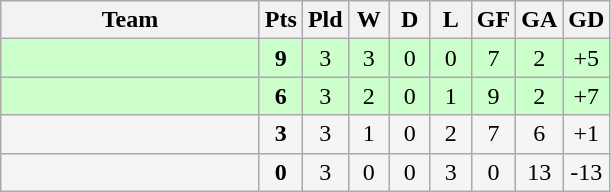<table class="wikitable" style="text-align:center;">
<tr>
<th width=165>Team</th>
<th width=20>Pts</th>
<th width=20>Pld</th>
<th width=20>W</th>
<th width=20>D</th>
<th width=20>L</th>
<th width=20>GF</th>
<th width=20>GA</th>
<th width=20>GD</th>
</tr>
<tr align=center style="background:#ccffcc;">
<td style="text-align:left;"></td>
<td><strong>9</strong></td>
<td>3</td>
<td>3</td>
<td>0</td>
<td>0</td>
<td>7</td>
<td>2</td>
<td>+5</td>
</tr>
<tr align=center style="background:#ccffcc;">
<td style="text-align:left;"></td>
<td><strong>6</strong></td>
<td>3</td>
<td>2</td>
<td>0</td>
<td>1</td>
<td>9</td>
<td>2</td>
<td>+7</td>
</tr>
<tr align=center style="background:#f5f5f5;">
<td style="text-align:left;"></td>
<td><strong>3</strong></td>
<td>3</td>
<td>1</td>
<td>0</td>
<td>2</td>
<td>7</td>
<td>6</td>
<td>+1</td>
</tr>
<tr align=center style="background:#f5f5f5;">
<td style="text-align:left;"></td>
<td><strong>0</strong></td>
<td>3</td>
<td>0</td>
<td>0</td>
<td>3</td>
<td>0</td>
<td>13</td>
<td>-13</td>
</tr>
</table>
